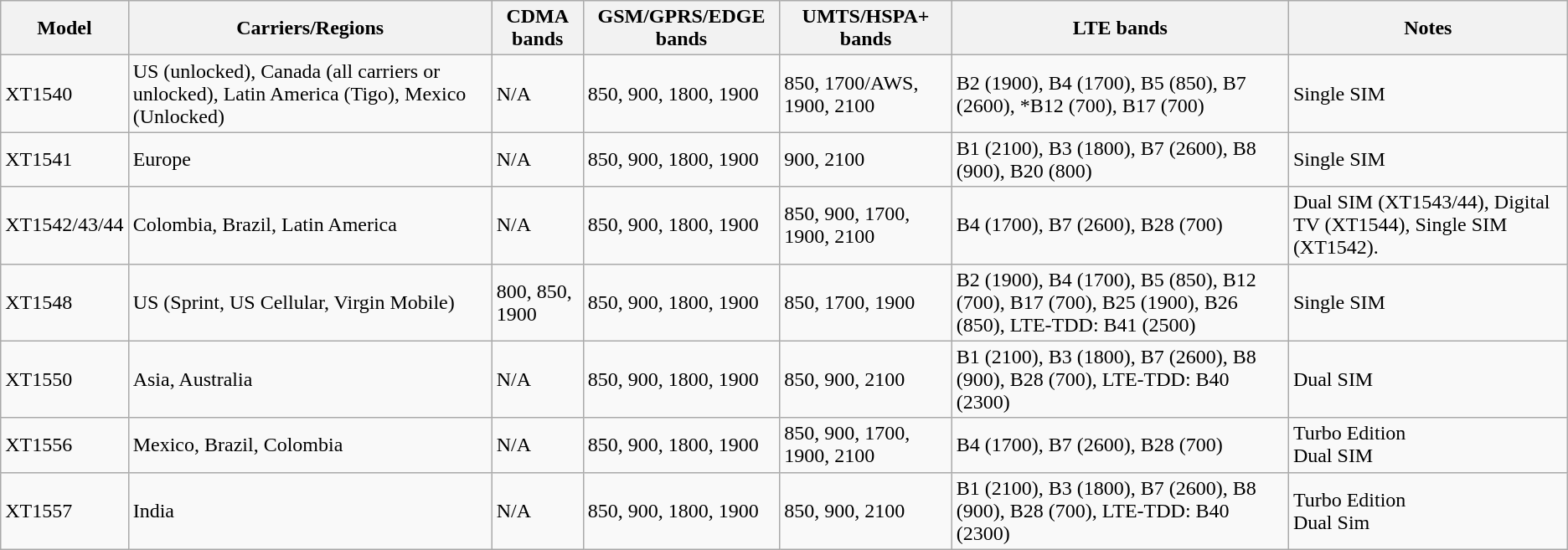<table class="wikitable">
<tr>
<th>Model</th>
<th>Carriers/Regions</th>
<th>CDMA bands</th>
<th>GSM/GPRS/EDGE bands</th>
<th>UMTS/HSPA+ bands</th>
<th>LTE bands</th>
<th>Notes</th>
</tr>
<tr>
<td>XT1540</td>
<td>US (unlocked), Canada (all carriers or unlocked), Latin America (Tigo), Mexico (Unlocked)</td>
<td>N/A</td>
<td>850, 900, 1800, 1900</td>
<td>850, 1700/AWS, 1900, 2100</td>
<td>B2 (1900), B4 (1700), B5 (850), B7 (2600), *B12 (700), B17 (700)</td>
<td>Single SIM</td>
</tr>
<tr>
<td>XT1541</td>
<td>Europe</td>
<td>N/A</td>
<td>850, 900, 1800, 1900</td>
<td>900, 2100</td>
<td>B1 (2100), B3 (1800), B7 (2600), B8 (900), B20 (800)</td>
<td>Single SIM</td>
</tr>
<tr>
<td>XT1542/43/44</td>
<td>Colombia, Brazil, Latin America</td>
<td>N/A</td>
<td>850, 900, 1800, 1900</td>
<td>850, 900, 1700, 1900, 2100</td>
<td>B4 (1700), B7 (2600), B28 (700)</td>
<td>Dual SIM (XT1543/44), Digital TV (XT1544), Single SIM (XT1542).</td>
</tr>
<tr>
<td>XT1548</td>
<td>US (Sprint, US Cellular, Virgin Mobile)</td>
<td>800, 850, 1900</td>
<td>850, 900, 1800, 1900</td>
<td>850, 1700, 1900</td>
<td>B2 (1900), B4 (1700), B5 (850), B12 (700), B17 (700), B25 (1900), B26 (850), LTE-TDD: B41 (2500)</td>
<td>Single SIM</td>
</tr>
<tr>
<td>XT1550</td>
<td>Asia, Australia</td>
<td>N/A</td>
<td>850, 900, 1800, 1900</td>
<td>850, 900, 2100</td>
<td>B1 (2100), B3 (1800), B7 (2600), B8 (900), B28 (700), LTE-TDD: B40 (2300)</td>
<td>Dual SIM</td>
</tr>
<tr>
<td>XT1556</td>
<td>Mexico, Brazil, Colombia</td>
<td>N/A</td>
<td>850, 900, 1800, 1900</td>
<td>850, 900, 1700, 1900, 2100</td>
<td>B4 (1700), B7 (2600), B28 (700)</td>
<td>Turbo Edition<br>Dual SIM</td>
</tr>
<tr>
<td>XT1557</td>
<td>India</td>
<td>N/A</td>
<td>850, 900, 1800, 1900</td>
<td>850, 900, 2100</td>
<td>B1 (2100), B3 (1800), B7 (2600), B8 (900), B28 (700), LTE-TDD: B40 (2300)</td>
<td>Turbo Edition<br>Dual Sim</td>
</tr>
</table>
